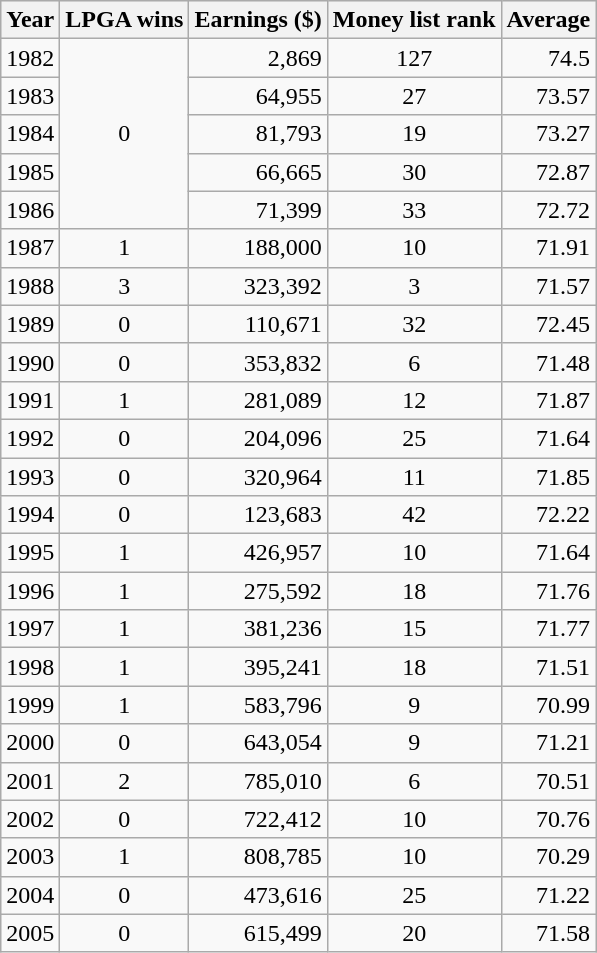<table class="wikitable">
<tr style="background:#eeeeee;">
<th>Year</th>
<th>LPGA wins</th>
<th>Earnings ($)</th>
<th>Money list rank</th>
<th>Average</th>
</tr>
<tr>
<td align="center">1982</td>
<td align="center" rowspan=5>0</td>
<td align="right">2,869</td>
<td align="center">127</td>
<td align="right">74.5</td>
</tr>
<tr>
<td align="center">1983</td>
<td align="right">64,955</td>
<td align="center">27</td>
<td align="right">73.57</td>
</tr>
<tr>
<td align="center">1984</td>
<td align="right">81,793</td>
<td align="center">19</td>
<td align="right">73.27</td>
</tr>
<tr>
<td align="center">1985</td>
<td align="right">66,665</td>
<td align="center">30</td>
<td align="right">72.87</td>
</tr>
<tr>
<td align="center">1986</td>
<td align="right">71,399</td>
<td align="center">33</td>
<td align="right">72.72</td>
</tr>
<tr>
<td align="center">1987</td>
<td align="center">1</td>
<td align="right">188,000</td>
<td align="center">10</td>
<td align="right">71.91</td>
</tr>
<tr>
<td align="center">1988</td>
<td align="center">3</td>
<td align="right">323,392</td>
<td align="center">3</td>
<td align="right">71.57</td>
</tr>
<tr>
<td align="center">1989</td>
<td align="center">0</td>
<td align="right">110,671</td>
<td align="center">32</td>
<td align="right">72.45</td>
</tr>
<tr>
<td align="center">1990</td>
<td align="center">0</td>
<td align="right">353,832</td>
<td align="center">6</td>
<td align="right">71.48</td>
</tr>
<tr>
<td align="center">1991</td>
<td align="center">1</td>
<td align="right">281,089</td>
<td align="center">12</td>
<td align="right">71.87</td>
</tr>
<tr>
<td align="center">1992</td>
<td align="center">0</td>
<td align="right">204,096</td>
<td align="center">25</td>
<td align="right">71.64</td>
</tr>
<tr>
<td align="center">1993</td>
<td align="center">0</td>
<td align="right">320,964</td>
<td align="center">11</td>
<td align="right">71.85</td>
</tr>
<tr>
<td align="center">1994</td>
<td align="center">0</td>
<td align="right">123,683</td>
<td align="center">42</td>
<td align="right">72.22</td>
</tr>
<tr>
<td align="center">1995</td>
<td align="center">1</td>
<td align="right">426,957</td>
<td align="center">10</td>
<td align="right">71.64</td>
</tr>
<tr>
<td align="center">1996</td>
<td align="center">1</td>
<td align="right">275,592</td>
<td align="center">18</td>
<td align="right">71.76</td>
</tr>
<tr>
<td align="center">1997</td>
<td align="center">1</td>
<td align="right">381,236</td>
<td align="center">15</td>
<td align="right">71.77</td>
</tr>
<tr>
<td align="center">1998</td>
<td align="center">1</td>
<td align="right">395,241</td>
<td align="center">18</td>
<td align="right">71.51</td>
</tr>
<tr>
<td align="center">1999</td>
<td align="center">1</td>
<td align="right">583,796</td>
<td align="center">9</td>
<td align="right">70.99</td>
</tr>
<tr>
<td align="center">2000</td>
<td align="center">0</td>
<td align="right">643,054</td>
<td align="center">9</td>
<td align="right">71.21</td>
</tr>
<tr>
<td align="center">2001</td>
<td align="center">2</td>
<td align="right">785,010</td>
<td align="center">6</td>
<td align="right">70.51</td>
</tr>
<tr>
<td align="center">2002</td>
<td align="center">0</td>
<td align="right">722,412</td>
<td align="center">10</td>
<td align="right">70.76</td>
</tr>
<tr>
<td align="center">2003</td>
<td align="center">1</td>
<td align="right">808,785</td>
<td align="center">10</td>
<td align="right">70.29</td>
</tr>
<tr>
<td align="center">2004</td>
<td align="center">0</td>
<td align="right">473,616</td>
<td align="center">25</td>
<td align="right">71.22</td>
</tr>
<tr>
<td align="center">2005</td>
<td align="center">0</td>
<td align="right">615,499</td>
<td align="center">20</td>
<td align="right">71.58</td>
</tr>
</table>
